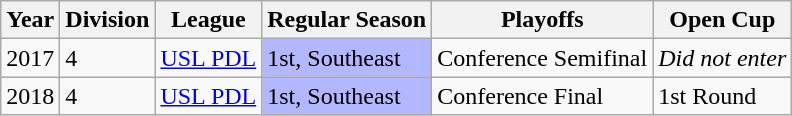<table class="wikitable">
<tr>
<th>Year</th>
<th>Division</th>
<th>League</th>
<th>Regular Season</th>
<th>Playoffs</th>
<th>Open Cup</th>
</tr>
<tr>
<td>2017</td>
<td>4</td>
<td><a href='#'>USL PDL</a></td>
<td style="background:#b3b7ff;">1st, Southeast</td>
<td>Conference Semifinal</td>
<td><em>Did not enter</em></td>
</tr>
<tr>
<td>2018</td>
<td>4</td>
<td><a href='#'>USL PDL</a></td>
<td style="background:#b3b7ff;">1st, Southeast</td>
<td>Conference Final</td>
<td>1st Round</td>
</tr>
</table>
